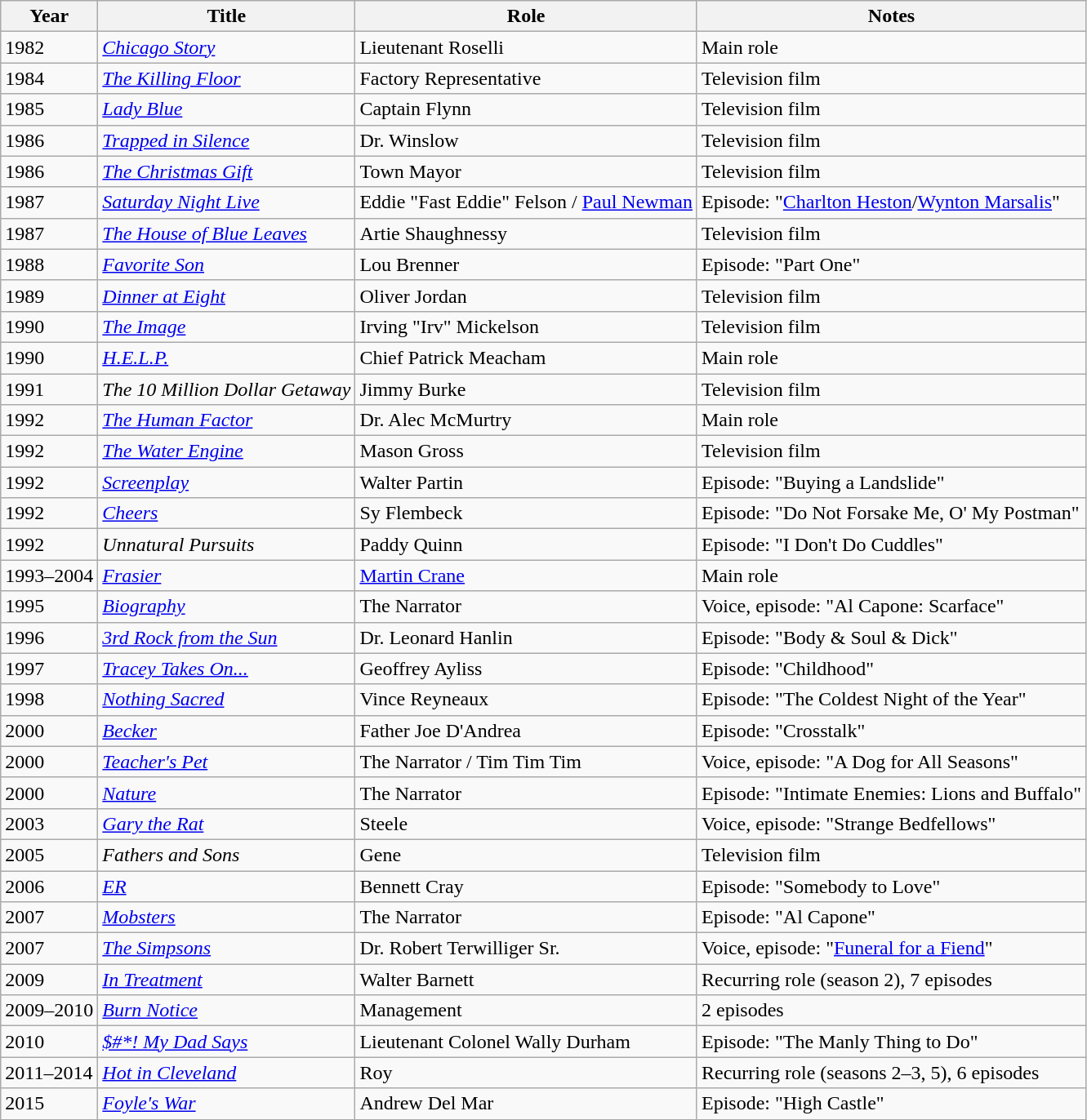<table class="wikitable sortable">
<tr>
<th>Year</th>
<th>Title</th>
<th>Role</th>
<th class="unsortable">Notes</th>
</tr>
<tr>
<td>1982</td>
<td><em><a href='#'>Chicago Story</a></em></td>
<td>Lieutenant Roselli</td>
<td>Main role</td>
</tr>
<tr>
<td>1984</td>
<td><em><a href='#'>The Killing Floor</a></em></td>
<td>Factory Representative</td>
<td>Television film</td>
</tr>
<tr>
<td>1985</td>
<td><em><a href='#'>Lady Blue</a></em></td>
<td>Captain Flynn</td>
<td>Television film</td>
</tr>
<tr>
<td>1986</td>
<td><em><a href='#'>Trapped in Silence</a></em></td>
<td>Dr. Winslow</td>
<td>Television film</td>
</tr>
<tr>
<td>1986</td>
<td><em><a href='#'>The Christmas Gift</a></em></td>
<td>Town Mayor</td>
<td>Television film</td>
</tr>
<tr>
<td>1987</td>
<td><em><a href='#'>Saturday Night Live</a></em></td>
<td>Eddie "Fast Eddie" Felson / <a href='#'>Paul Newman</a></td>
<td>Episode: "<a href='#'>Charlton Heston</a>/<a href='#'>Wynton Marsalis</a>"</td>
</tr>
<tr>
<td>1987</td>
<td><em><a href='#'>The House of Blue Leaves</a></em></td>
<td>Artie Shaughnessy</td>
<td>Television film</td>
</tr>
<tr>
<td>1988</td>
<td><em><a href='#'>Favorite Son</a></em></td>
<td>Lou Brenner</td>
<td>Episode: "Part One"</td>
</tr>
<tr>
<td>1989</td>
<td><em><a href='#'>Dinner at Eight</a></em></td>
<td>Oliver Jordan</td>
<td>Television film</td>
</tr>
<tr>
<td>1990</td>
<td><em><a href='#'>The Image</a></em></td>
<td>Irving "Irv" Mickelson</td>
<td>Television film</td>
</tr>
<tr>
<td>1990</td>
<td><em><a href='#'>H.E.L.P.</a></em></td>
<td>Chief Patrick Meacham</td>
<td>Main role</td>
</tr>
<tr>
<td>1991</td>
<td><em>The 10 Million Dollar Getaway</em></td>
<td>Jimmy Burke</td>
<td>Television film</td>
</tr>
<tr>
<td>1992</td>
<td><em><a href='#'>The Human Factor</a></em></td>
<td>Dr. Alec McMurtry</td>
<td>Main role</td>
</tr>
<tr>
<td>1992</td>
<td><em><a href='#'>The Water Engine</a></em></td>
<td>Mason Gross</td>
<td>Television film</td>
</tr>
<tr>
<td>1992</td>
<td><em><a href='#'>Screenplay</a></em></td>
<td>Walter Partin</td>
<td>Episode: "Buying a Landslide"</td>
</tr>
<tr>
<td>1992</td>
<td><em><a href='#'>Cheers</a></em></td>
<td>Sy Flembeck</td>
<td>Episode: "Do Not Forsake Me, O' My Postman"</td>
</tr>
<tr>
<td>1992</td>
<td><em>Unnatural Pursuits</em></td>
<td>Paddy Quinn</td>
<td>Episode: "I Don't Do Cuddles"</td>
</tr>
<tr>
<td>1993–2004</td>
<td><em><a href='#'>Frasier</a></em></td>
<td><a href='#'>Martin Crane</a></td>
<td>Main role</td>
</tr>
<tr>
<td>1995</td>
<td><em><a href='#'>Biography</a></em></td>
<td>The Narrator</td>
<td>Voice, episode: "Al Capone: Scarface"</td>
</tr>
<tr>
<td>1996</td>
<td><em><a href='#'>3rd Rock from the Sun</a></em></td>
<td>Dr. Leonard Hanlin</td>
<td>Episode: "Body & Soul & Dick"</td>
</tr>
<tr>
<td>1997</td>
<td><em><a href='#'>Tracey Takes On...</a></em></td>
<td>Geoffrey Ayliss</td>
<td>Episode: "Childhood"</td>
</tr>
<tr>
<td>1998</td>
<td><em><a href='#'>Nothing Sacred</a></em></td>
<td>Vince Reyneaux</td>
<td>Episode: "The Coldest Night of the Year"</td>
</tr>
<tr>
<td>2000</td>
<td><em><a href='#'>Becker</a></em></td>
<td>Father Joe D'Andrea</td>
<td>Episode: "Crosstalk"</td>
</tr>
<tr>
<td>2000</td>
<td><em><a href='#'>Teacher's Pet</a></em></td>
<td>The Narrator / Tim Tim Tim</td>
<td>Voice, episode: "A Dog for All Seasons"</td>
</tr>
<tr>
<td>2000</td>
<td><em><a href='#'>Nature</a></em></td>
<td>The Narrator</td>
<td>Episode: "Intimate Enemies: Lions and Buffalo"</td>
</tr>
<tr>
<td>2003</td>
<td><em><a href='#'>Gary the Rat</a></em></td>
<td>Steele</td>
<td>Voice, episode: "Strange Bedfellows"</td>
</tr>
<tr>
<td>2005</td>
<td><em>Fathers and Sons</em></td>
<td>Gene</td>
<td>Television film</td>
</tr>
<tr>
<td>2006</td>
<td><em><a href='#'>ER</a></em></td>
<td>Bennett Cray</td>
<td>Episode: "Somebody to Love"</td>
</tr>
<tr>
<td>2007</td>
<td><em><a href='#'>Mobsters</a></em></td>
<td>The Narrator</td>
<td>Episode: "Al Capone"</td>
</tr>
<tr>
<td>2007</td>
<td><em><a href='#'>The Simpsons</a></em></td>
<td>Dr. Robert Terwilliger Sr.</td>
<td>Voice, episode: "<a href='#'>Funeral for a Fiend</a>"</td>
</tr>
<tr>
<td>2009</td>
<td><em><a href='#'>In Treatment</a></em></td>
<td>Walter Barnett</td>
<td>Recurring role (season 2), 7 episodes</td>
</tr>
<tr>
<td>2009–2010</td>
<td><em><a href='#'>Burn Notice</a></em></td>
<td>Management</td>
<td>2 episodes</td>
</tr>
<tr>
<td>2010</td>
<td><em><a href='#'>$#*! My Dad Says</a></em></td>
<td>Lieutenant Colonel Wally Durham</td>
<td>Episode: "The Manly Thing to Do"</td>
</tr>
<tr>
<td>2011–2014</td>
<td><em><a href='#'>Hot in Cleveland</a></em></td>
<td>Roy</td>
<td>Recurring role (seasons 2–3, 5), 6 episodes</td>
</tr>
<tr>
<td>2015</td>
<td><em><a href='#'>Foyle's War</a></em></td>
<td>Andrew Del Mar</td>
<td>Episode: "High Castle"</td>
</tr>
</table>
